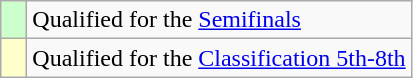<table class="wikitable" style="text-align: left;">
<tr>
<td width=10px bgcolor=#ccffcc></td>
<td>Qualified for the <a href='#'>Semifinals</a></td>
</tr>
<tr>
<td bgcolor=#ffffcc></td>
<td>Qualified for the <a href='#'>Classification 5th-8th</a></td>
</tr>
</table>
